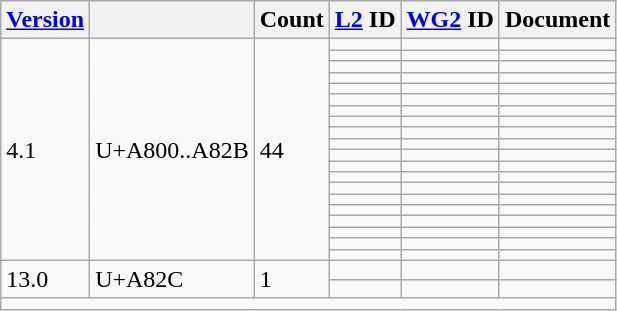<table class="wikitable collapsible sticky-header">
<tr>
<th><a href='#'>Version</a></th>
<th></th>
<th>Count</th>
<th><a href='#'>L2</a> ID</th>
<th><a href='#'>WG2</a> ID</th>
<th>Document</th>
</tr>
<tr>
<td rowspan="20">4.1</td>
<td rowspan="20">U+A800..A82B</td>
<td rowspan="20">44</td>
<td></td>
<td></td>
<td></td>
</tr>
<tr>
<td></td>
<td></td>
<td></td>
</tr>
<tr>
<td></td>
<td></td>
<td></td>
</tr>
<tr>
<td></td>
<td></td>
<td></td>
</tr>
<tr>
<td></td>
<td></td>
<td></td>
</tr>
<tr>
<td></td>
<td></td>
<td></td>
</tr>
<tr>
<td></td>
<td></td>
<td></td>
</tr>
<tr>
<td></td>
<td></td>
<td></td>
</tr>
<tr>
<td></td>
<td></td>
<td></td>
</tr>
<tr>
<td></td>
<td></td>
<td></td>
</tr>
<tr>
<td></td>
<td></td>
<td></td>
</tr>
<tr>
<td></td>
<td></td>
<td></td>
</tr>
<tr>
<td></td>
<td></td>
<td></td>
</tr>
<tr>
<td></td>
<td></td>
<td></td>
</tr>
<tr>
<td></td>
<td></td>
<td></td>
</tr>
<tr>
<td></td>
<td></td>
<td></td>
</tr>
<tr>
<td></td>
<td></td>
<td></td>
</tr>
<tr>
<td></td>
<td></td>
<td></td>
</tr>
<tr>
<td></td>
<td></td>
<td></td>
</tr>
<tr>
<td></td>
<td></td>
<td></td>
</tr>
<tr>
<td rowspan="2">13.0</td>
<td rowspan="2">U+A82C</td>
<td rowspan="2">1</td>
<td></td>
<td></td>
<td></td>
</tr>
<tr>
<td></td>
<td></td>
<td></td>
</tr>
<tr class="sortbottom">
<td colspan="6"></td>
</tr>
</table>
